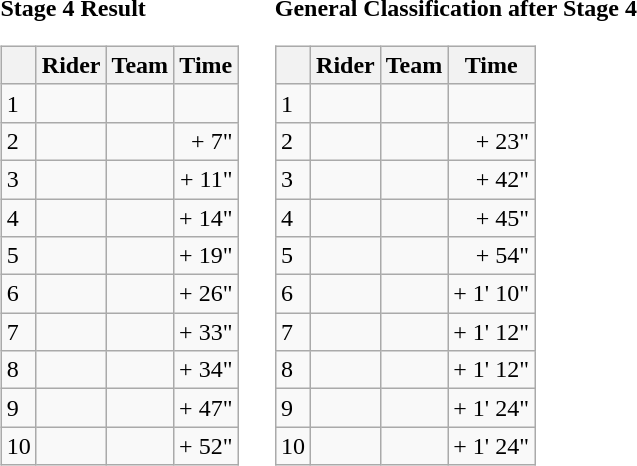<table>
<tr>
<td><strong>Stage 4 Result</strong><br><table class="wikitable">
<tr>
<th></th>
<th>Rider</th>
<th>Team</th>
<th>Time</th>
</tr>
<tr>
<td>1</td>
<td></td>
<td></td>
<td align="right"></td>
</tr>
<tr>
<td>2</td>
<td> </td>
<td></td>
<td align="right">+ 7"</td>
</tr>
<tr>
<td>3</td>
<td></td>
<td></td>
<td align="right">+ 11"</td>
</tr>
<tr>
<td>4</td>
<td></td>
<td></td>
<td align="right">+ 14"</td>
</tr>
<tr>
<td>5</td>
<td></td>
<td></td>
<td align="right">+ 19"</td>
</tr>
<tr>
<td>6</td>
<td> </td>
<td></td>
<td align="right">+ 26"</td>
</tr>
<tr>
<td>7</td>
<td></td>
<td></td>
<td align="right">+ 33"</td>
</tr>
<tr>
<td>8</td>
<td></td>
<td></td>
<td align="right">+ 34"</td>
</tr>
<tr>
<td>9</td>
<td></td>
<td></td>
<td align="right">+ 47"</td>
</tr>
<tr>
<td>10</td>
<td></td>
<td></td>
<td align="right">+ 52"</td>
</tr>
</table>
</td>
<td></td>
<td><strong>General Classification after Stage 4</strong><br><table class="wikitable">
<tr>
<th></th>
<th>Rider</th>
<th>Team</th>
<th>Time</th>
</tr>
<tr>
<td>1</td>
<td> </td>
<td></td>
<td align="right"></td>
</tr>
<tr>
<td>2</td>
<td></td>
<td></td>
<td align="right">+ 23"</td>
</tr>
<tr>
<td>3</td>
<td></td>
<td></td>
<td align="right">+ 42"</td>
</tr>
<tr>
<td>4</td>
<td></td>
<td></td>
<td align="right">+ 45"</td>
</tr>
<tr>
<td>5</td>
<td></td>
<td></td>
<td align="right">+ 54"</td>
</tr>
<tr>
<td>6</td>
<td></td>
<td></td>
<td align="right">+ 1' 10"</td>
</tr>
<tr>
<td>7</td>
<td></td>
<td></td>
<td align="right">+ 1' 12"</td>
</tr>
<tr>
<td>8</td>
<td></td>
<td></td>
<td align="right">+ 1' 12"</td>
</tr>
<tr>
<td>9</td>
<td></td>
<td></td>
<td align="right">+ 1' 24"</td>
</tr>
<tr>
<td>10</td>
<td></td>
<td></td>
<td align="right">+ 1' 24"</td>
</tr>
</table>
</td>
</tr>
</table>
